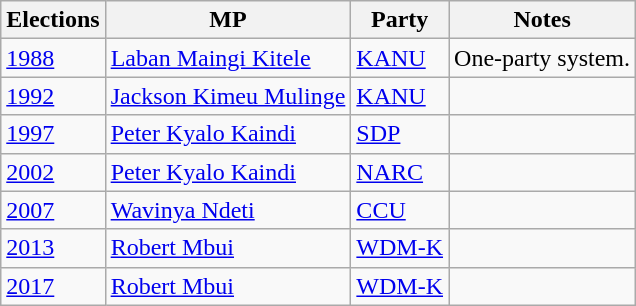<table class="wikitable">
<tr>
<th>Elections</th>
<th>MP </th>
<th>Party</th>
<th>Notes</th>
</tr>
<tr Kenyan general election 1982/1987 MUTUN"GA>
<td><a href='#'>1988</a></td>
<td><a href='#'>Laban Maingi Kitele</a></td>
<td><a href='#'>KANU</a></td>
<td>One-party system.</td>
</tr>
<tr>
<td><a href='#'>1992</a></td>
<td><a href='#'>Jackson Kimeu Mulinge</a></td>
<td><a href='#'>KANU</a></td>
<td></td>
</tr>
<tr>
<td><a href='#'>1997</a></td>
<td><a href='#'>Peter Kyalo Kaindi</a></td>
<td><a href='#'>SDP</a></td>
<td></td>
</tr>
<tr>
<td><a href='#'>2002</a></td>
<td><a href='#'>Peter Kyalo Kaindi</a></td>
<td><a href='#'>NARC</a></td>
<td></td>
</tr>
<tr>
<td><a href='#'>2007</a></td>
<td><a href='#'>Wavinya Ndeti</a></td>
<td><a href='#'>CCU</a></td>
<td></td>
</tr>
<tr>
<td><a href='#'>2013</a></td>
<td><a href='#'>Robert Mbui</a></td>
<td><a href='#'>WDM-K</a></td>
<td></td>
</tr>
<tr>
<td><a href='#'>2017</a></td>
<td><a href='#'>Robert Mbui</a></td>
<td><a href='#'>WDM-K</a></td>
<td></td>
</tr>
</table>
